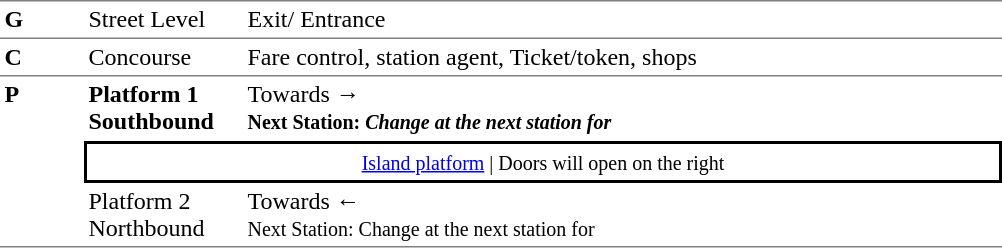<table table border=0 cellspacing=0 cellpadding=3>
<tr>
<td style="border-top:solid 1px grey;border-bottom:solid 1px grey;" width=50 valign=top><strong>G</strong></td>
<td style="border-top:solid 1px grey;border-bottom:solid 1px grey;" width=100 valign=top>Street Level</td>
<td style="border-top:solid 1px grey;border-bottom:solid 1px grey;" width=500 valign=top>Exit/ Entrance</td>
</tr>
<tr>
<td style="border-bottom:solid 1px grey;"><strong>C</strong></td>
<td style="border-bottom:solid 1px grey;">Concourse</td>
<td style="border-bottom:solid 1px grey;">Fare control, station agent, Ticket/token, shops</td>
</tr>
<tr>
<td style="border-bottom:solid 1px grey;" width=50 rowspan=3 valign=top><strong>P</strong></td>
<td style="border-bottom:solid 1px white;" width=100><span><strong>Platform 1</strong><br><strong>Southbound</strong></span></td>
<td style="border-bottom:solid 1px white;" width=500>Towards → <br><small><strong>Next Station:</strong> </small> <small><strong><em>Change at the next station for <strong><em></small></td>
</tr>
<tr>
<td style="border-top:solid 2px black;border-right:solid 2px black;border-left:solid 2px black;border-bottom:solid 2px black;text-align:center;" colspan=2><small><a href='#'>Island platform</a> | Doors will open on the right </small></td>
</tr>
<tr>
<td style="border-bottom:solid 1px grey;" width=100><span></strong>Platform 2<strong><br></strong>Northbound<strong></span></td>
<td style="border-bottom:solid 1px grey;" width="500">Towards ← <br><small></strong>Next Station:<strong> </small> <small></em></strong>Change at the next station for </strong></em></small></td>
</tr>
</table>
